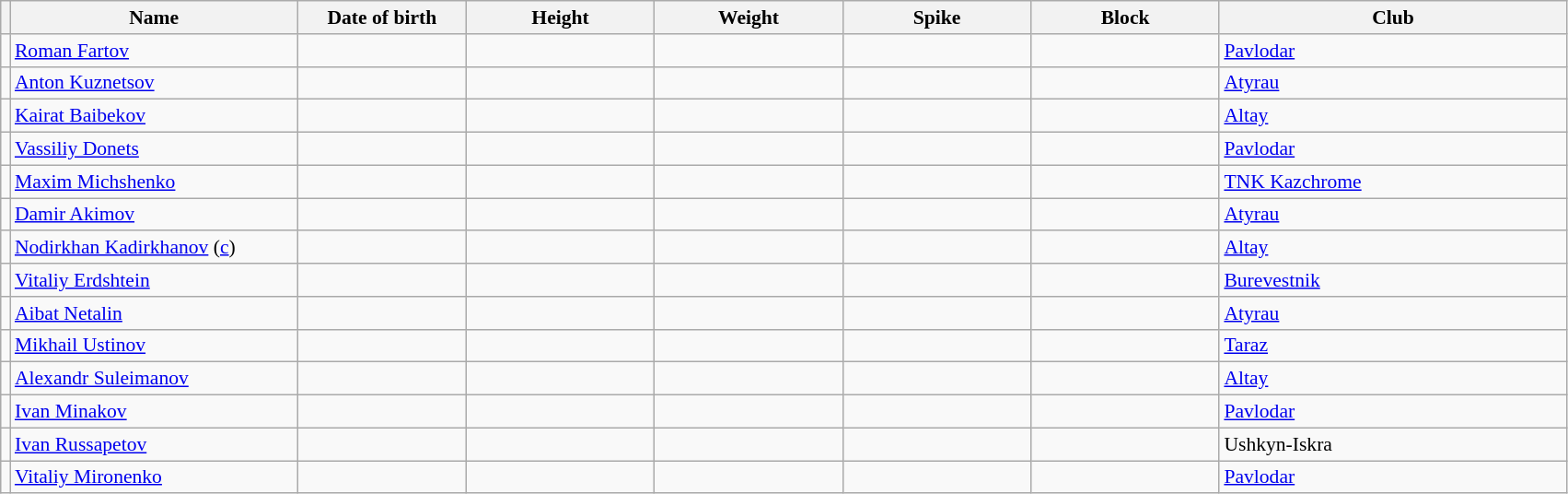<table class="wikitable sortable" style="font-size:90%; text-align:center;">
<tr>
<th></th>
<th style="width:14em">Name</th>
<th style="width:8em">Date of birth</th>
<th style="width:9em">Height</th>
<th style="width:9em">Weight</th>
<th style="width:9em">Spike</th>
<th style="width:9em">Block</th>
<th style="width:17em">Club</th>
</tr>
<tr>
<td></td>
<td align=left><a href='#'>Roman Fartov</a></td>
<td align=right></td>
<td></td>
<td></td>
<td></td>
<td></td>
<td align="left"> <a href='#'>Pavlodar</a></td>
</tr>
<tr>
<td></td>
<td align=left><a href='#'>Anton Kuznetsov</a></td>
<td align=right></td>
<td></td>
<td></td>
<td></td>
<td></td>
<td align="left"> <a href='#'>Atyrau</a></td>
</tr>
<tr>
<td></td>
<td align=left><a href='#'>Kairat Baibekov</a></td>
<td align=right></td>
<td></td>
<td></td>
<td></td>
<td></td>
<td align="left"> <a href='#'>Altay</a></td>
</tr>
<tr>
<td></td>
<td align=left><a href='#'>Vassiliy Donets</a></td>
<td align=right></td>
<td></td>
<td></td>
<td></td>
<td></td>
<td align="left"> <a href='#'>Pavlodar</a></td>
</tr>
<tr>
<td></td>
<td align=left><a href='#'>Maxim Michshenko</a></td>
<td align=right></td>
<td></td>
<td></td>
<td></td>
<td></td>
<td align="left"> <a href='#'>TNK Kazchrome</a></td>
</tr>
<tr>
<td></td>
<td align=left><a href='#'>Damir Akimov</a></td>
<td align=right></td>
<td></td>
<td></td>
<td></td>
<td></td>
<td align="left"> <a href='#'>Atyrau</a></td>
</tr>
<tr>
<td></td>
<td align=left><a href='#'>Nodirkhan Kadirkhanov</a> (<a href='#'>c</a>)</td>
<td align=right></td>
<td></td>
<td></td>
<td></td>
<td></td>
<td align="left"> <a href='#'>Altay</a></td>
</tr>
<tr>
<td></td>
<td align=left><a href='#'>Vitaliy Erdshtein</a></td>
<td align=right></td>
<td></td>
<td></td>
<td></td>
<td></td>
<td align="left"> <a href='#'>Burevestnik</a></td>
</tr>
<tr>
<td></td>
<td align=left><a href='#'>Aibat Netalin</a></td>
<td align=right></td>
<td></td>
<td></td>
<td></td>
<td></td>
<td align="left"> <a href='#'>Atyrau</a></td>
</tr>
<tr>
<td></td>
<td align=left><a href='#'>Mikhail Ustinov</a></td>
<td align=right></td>
<td></td>
<td></td>
<td></td>
<td></td>
<td align="left"> <a href='#'>Taraz</a></td>
</tr>
<tr>
<td></td>
<td align=left><a href='#'>Alexandr Suleimanov</a></td>
<td align=right></td>
<td></td>
<td></td>
<td></td>
<td></td>
<td align="left"> <a href='#'>Altay</a></td>
</tr>
<tr>
<td></td>
<td align=left><a href='#'>Ivan Minakov</a></td>
<td align=right></td>
<td></td>
<td></td>
<td></td>
<td></td>
<td align="left"> <a href='#'>Pavlodar</a></td>
</tr>
<tr>
<td></td>
<td align=left><a href='#'>Ivan Russapetov</a></td>
<td align=right></td>
<td></td>
<td></td>
<td></td>
<td></td>
<td align="left"> Ushkyn-Iskra</td>
</tr>
<tr>
<td></td>
<td align=left><a href='#'>Vitaliy Mironenko</a></td>
<td align=right></td>
<td></td>
<td></td>
<td></td>
<td></td>
<td align="left"> <a href='#'>Pavlodar</a></td>
</tr>
</table>
